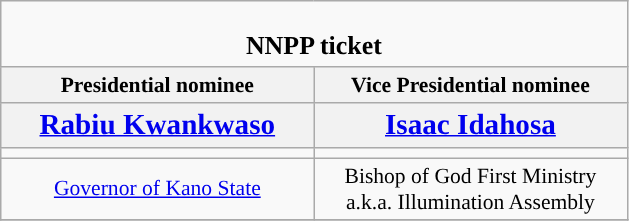<table class="wikitable" style="font-size:90%; text-align:center;">
<tr>
<td colspan="5" style="background:"><br><big><strong>NNPP ticket</strong></big></td>
</tr>
<tr>
<th>Presidential nominee</th>
<th>Vice Presidential nominee</th>
</tr>
<tr>
<th style="width:3em; font-size:135%; width:200px;"><a href='#'>Rabiu Kwankwaso</a></th>
<th style="width:3em; font-size:135%; width:200px;"><a href='#'>Isaac Idahosa</a></th>
</tr>
<tr>
<td></td>
<td></td>
</tr>
<tr>
<td><a href='#'>Governor of Kano State</a><br></td>
<td>Bishop of God First Ministry a.k.a. Illumination Assembly<br></td>
</tr>
<tr>
</tr>
</table>
